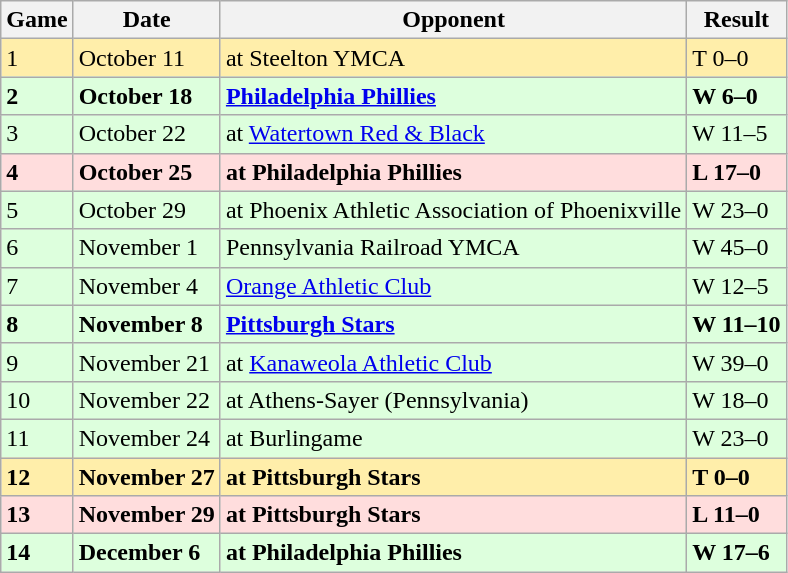<table class="wikitable">
<tr>
<th>Game</th>
<th>Date</th>
<th>Opponent</th>
<th>Result</th>
</tr>
<tr style="background: #ffeeaa;">
<td>1</td>
<td>October 11</td>
<td>at Steelton YMCA</td>
<td>T 0–0</td>
</tr>
<tr style="background: #ddffdd;">
<td><strong>2</strong></td>
<td><strong>October 18</strong></td>
<td><strong><a href='#'>Philadelphia Phillies</a></strong></td>
<td><strong>W 6–0</strong></td>
</tr>
<tr style="background: #ddffdd;">
<td>3</td>
<td>October 22</td>
<td>at <a href='#'>Watertown Red & Black</a></td>
<td>W 11–5</td>
</tr>
<tr style="background: #ffdddd;">
<td><strong>4</strong></td>
<td><strong>October 25</strong></td>
<td><strong>at Philadelphia Phillies</strong></td>
<td><strong>L 17–0</strong></td>
</tr>
<tr style="background: #ddffdd;">
<td>5</td>
<td>October 29</td>
<td>at Phoenix Athletic Association of Phoenixville</td>
<td>W 23–0</td>
</tr>
<tr style="background: #ddffdd;">
<td>6</td>
<td>November 1</td>
<td>Pennsylvania Railroad YMCA</td>
<td>W 45–0</td>
</tr>
<tr style="background: #ddffdd;">
<td>7</td>
<td>November 4</td>
<td><a href='#'>Orange Athletic Club</a></td>
<td>W 12–5</td>
</tr>
<tr style="background: #ddffdd;">
<td><strong>8</strong></td>
<td><strong>November 8</strong></td>
<td><strong><a href='#'>Pittsburgh Stars</a></strong></td>
<td><strong>W 11–10</strong></td>
</tr>
<tr style="background: #ddffdd;">
<td>9</td>
<td>November 21</td>
<td>at <a href='#'>Kanaweola Athletic Club</a></td>
<td>W 39–0</td>
</tr>
<tr style="background: #ddffdd;">
<td>10</td>
<td>November 22</td>
<td>at Athens-Sayer (Pennsylvania)</td>
<td>W 18–0</td>
</tr>
<tr style="background: #ddffdd;">
<td>11</td>
<td>November 24</td>
<td>at Burlingame</td>
<td>W 23–0</td>
</tr>
<tr style="background: #ffeeaa;">
<td><strong>12</strong></td>
<td><strong>November 27</strong></td>
<td><strong>at Pittsburgh Stars</strong></td>
<td><strong>T 0–0</strong></td>
</tr>
<tr style="background: #ffdddd;">
<td><strong>13</strong></td>
<td><strong>November 29</strong></td>
<td><strong>at Pittsburgh Stars</strong></td>
<td><strong>L 11–0</strong></td>
</tr>
<tr style="background: #ddffdd;">
<td><strong>14</strong></td>
<td><strong>December 6</strong></td>
<td><strong>at Philadelphia Phillies</strong></td>
<td><strong>W 17–6</strong></td>
</tr>
</table>
